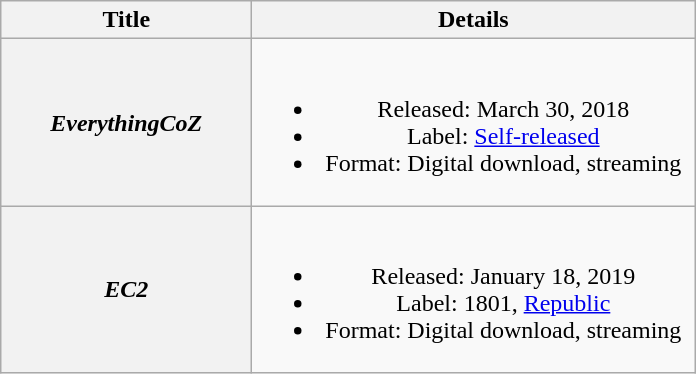<table class="wikitable plainrowheaders" style="text-align:center;">
<tr>
<th scope="col" style="width:10em;">Title</th>
<th scope="col" style="width:18em;">Details</th>
</tr>
<tr>
<th scope="row"><em>EverythingCoZ</em></th>
<td><br><ul><li>Released: March 30, 2018</li><li>Label: <a href='#'>Self-released</a></li><li>Format: Digital download, streaming</li></ul></td>
</tr>
<tr>
<th scope="row"><em>EC2</em></th>
<td><br><ul><li>Released: January 18, 2019</li><li>Label: 1801, <a href='#'>Republic</a></li><li>Format: Digital download, streaming</li></ul></td>
</tr>
</table>
